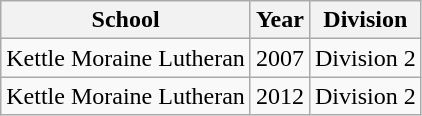<table class="wikitable">
<tr>
<th>School</th>
<th>Year</th>
<th>Division</th>
</tr>
<tr>
<td>Kettle Moraine Lutheran</td>
<td>2007</td>
<td>Division 2</td>
</tr>
<tr>
<td>Kettle Moraine Lutheran</td>
<td>2012</td>
<td>Division 2</td>
</tr>
</table>
